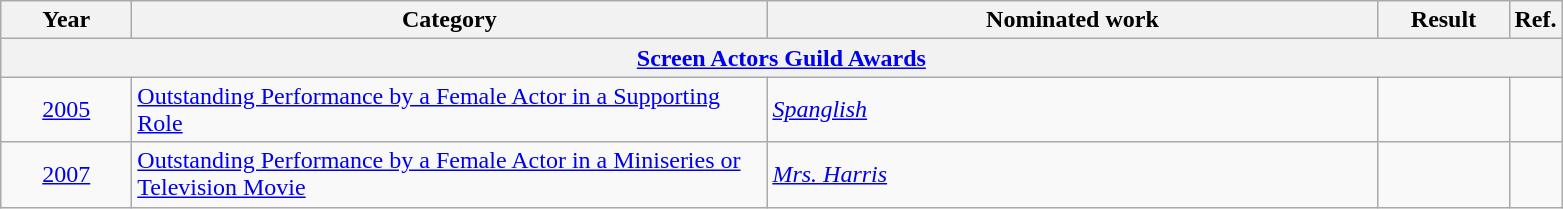<table class=wikitable>
<tr>
<th scope="col" style="width:5em;">Year</th>
<th scope="col" style="width:26em;">Category</th>
<th scope="col" style="width:25em;">Nominated work</th>
<th scope="col" style="width:5em;">Result</th>
<th>Ref.</th>
</tr>
<tr>
<th colspan=5><a href='#'>Screen Actors Guild Awards</a></th>
</tr>
<tr>
<td style="text-align:center;"><a href='#'>2005</a></td>
<td><a href='#'>Outstanding Performance by a Female Actor in a Supporting Role</a></td>
<td><em><a href='#'>Spanglish</a></em></td>
<td></td>
<td style="text-align:center;"></td>
</tr>
<tr>
<td style="text-align:center;"><a href='#'>2007</a></td>
<td><a href='#'>Outstanding Performance by a Female Actor in a Miniseries or Television Movie</a></td>
<td><em><a href='#'>Mrs. Harris</a></em></td>
<td></td>
<td style="text-align:center;"></td>
</tr>
</table>
